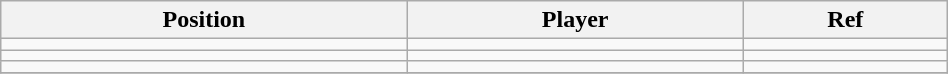<table class="wikitable sortable" style="width:50%; text-align:center; font-size:100%; text-align:left;">
<tr>
<th><strong>Position</strong></th>
<th><strong>Player</strong></th>
<th><strong>Ref</strong></th>
</tr>
<tr>
<td></td>
<td></td>
<td></td>
</tr>
<tr>
<td></td>
<td></td>
<td></td>
</tr>
<tr>
<td></td>
<td></td>
<td></td>
</tr>
<tr>
</tr>
</table>
